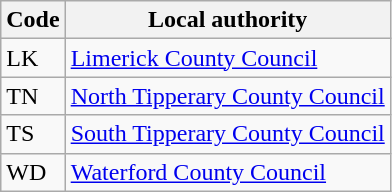<table class="wikitable sortable">
<tr>
<th>Code</th>
<th class="unsortable">Local authority</th>
</tr>
<tr>
<td id="LK">LK</td>
<td> <a href='#'>Limerick County Council</a></td>
</tr>
<tr>
<td>TN</td>
<td> <a href='#'>North Tipperary County Council</a></td>
</tr>
<tr>
<td>TS</td>
<td> <a href='#'>South Tipperary County Council</a></td>
</tr>
<tr>
<td>WD</td>
<td> <a href='#'>Waterford County Council</a></td>
</tr>
</table>
